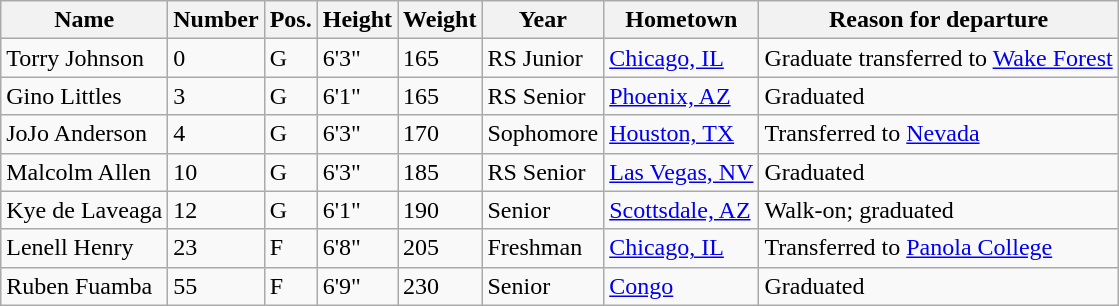<table class="wikitable sortable" border="1">
<tr>
<th>Name</th>
<th>Number</th>
<th>Pos.</th>
<th>Height</th>
<th>Weight</th>
<th>Year</th>
<th>Hometown</th>
<th class="unsortable">Reason for departure</th>
</tr>
<tr>
<td>Torry Johnson</td>
<td>0</td>
<td>G</td>
<td>6'3"</td>
<td>165</td>
<td>RS Junior</td>
<td><a href='#'>Chicago, IL</a></td>
<td>Graduate transferred to <a href='#'>Wake Forest</a></td>
</tr>
<tr>
<td>Gino Littles</td>
<td>3</td>
<td>G</td>
<td>6'1"</td>
<td>165</td>
<td>RS Senior</td>
<td><a href='#'>Phoenix, AZ</a></td>
<td>Graduated</td>
</tr>
<tr>
<td>JoJo Anderson</td>
<td>4</td>
<td>G</td>
<td>6'3"</td>
<td>170</td>
<td>Sophomore</td>
<td><a href='#'>Houston, TX</a></td>
<td>Transferred to <a href='#'>Nevada</a></td>
</tr>
<tr>
<td>Malcolm Allen</td>
<td>10</td>
<td>G</td>
<td>6'3"</td>
<td>185</td>
<td>RS Senior</td>
<td><a href='#'>Las Vegas, NV</a></td>
<td>Graduated</td>
</tr>
<tr>
<td>Kye de Laveaga</td>
<td>12</td>
<td>G</td>
<td>6'1"</td>
<td>190</td>
<td>Senior</td>
<td><a href='#'>Scottsdale, AZ</a></td>
<td>Walk-on; graduated</td>
</tr>
<tr>
<td>Lenell Henry</td>
<td>23</td>
<td>F</td>
<td>6'8"</td>
<td>205</td>
<td>Freshman</td>
<td><a href='#'>Chicago, IL</a></td>
<td>Transferred to <a href='#'>Panola College</a></td>
</tr>
<tr>
<td>Ruben Fuamba</td>
<td>55</td>
<td>F</td>
<td>6'9"</td>
<td>230</td>
<td>Senior</td>
<td><a href='#'>Congo</a></td>
<td>Graduated</td>
</tr>
</table>
